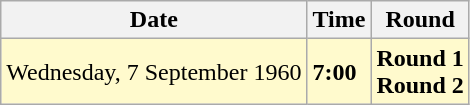<table class="wikitable">
<tr>
<th>Date</th>
<th>Time</th>
<th>Round</th>
</tr>
<tr style=background:lemonchiffon>
<td>Wednesday, 7 September 1960</td>
<td><strong>7:00</strong></td>
<td><strong>Round 1</strong><br><strong>Round 2</strong></td>
</tr>
</table>
